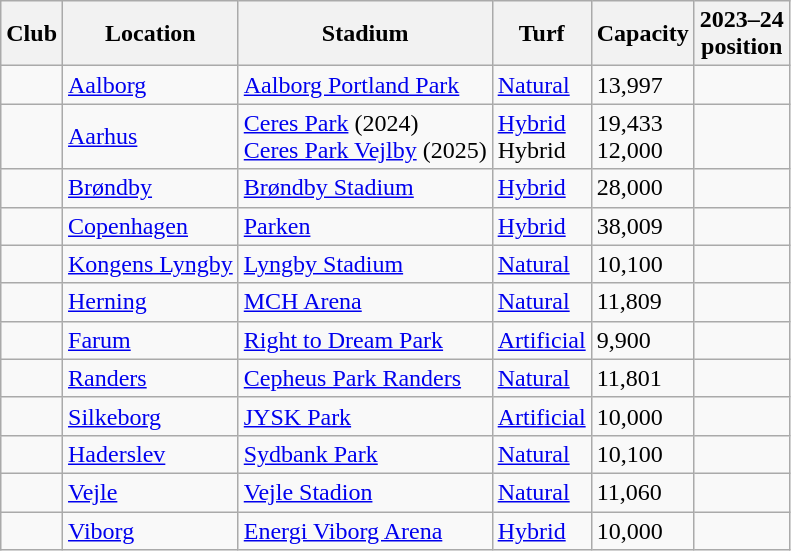<table class="wikitable sortable">
<tr>
<th>Club</th>
<th>Location</th>
<th>Stadium</th>
<th>Turf</th>
<th>Capacity</th>
<th>2023–24<br>position</th>
</tr>
<tr>
<td></td>
<td><a href='#'>Aalborg</a></td>
<td><a href='#'>Aalborg Portland Park</a></td>
<td><a href='#'>Natural</a></td>
<td>13,997</td>
<td></td>
</tr>
<tr>
<td></td>
<td><a href='#'>Aarhus</a></td>
<td><a href='#'>Ceres Park</a> (2024)<br><a href='#'>Ceres Park Vejlby</a> (2025)</td>
<td><a href='#'>Hybrid</a><br>Hybrid</td>
<td>19,433<br>12,000</td>
<td></td>
</tr>
<tr>
<td></td>
<td><a href='#'>Brøndby</a></td>
<td><a href='#'>Brøndby Stadium</a></td>
<td><a href='#'>Hybrid</a></td>
<td>28,000</td>
<td></td>
</tr>
<tr>
<td></td>
<td><a href='#'>Copenhagen</a></td>
<td><a href='#'>Parken</a></td>
<td><a href='#'>Hybrid</a></td>
<td>38,009</td>
<td></td>
</tr>
<tr>
<td></td>
<td><a href='#'>Kongens Lyngby</a></td>
<td><a href='#'>Lyngby Stadium</a></td>
<td><a href='#'>Natural</a></td>
<td>10,100</td>
<td></td>
</tr>
<tr>
<td></td>
<td><a href='#'>Herning</a></td>
<td><a href='#'>MCH Arena</a></td>
<td><a href='#'>Natural</a></td>
<td>11,809</td>
<td></td>
</tr>
<tr>
<td></td>
<td><a href='#'>Farum</a></td>
<td><a href='#'>Right to Dream Park</a></td>
<td><a href='#'>Artificial</a></td>
<td>9,900</td>
<td></td>
</tr>
<tr>
<td></td>
<td><a href='#'>Randers</a></td>
<td><a href='#'>Cepheus Park Randers</a></td>
<td><a href='#'>Natural</a></td>
<td>11,801</td>
<td></td>
</tr>
<tr>
<td></td>
<td><a href='#'>Silkeborg</a></td>
<td><a href='#'>JYSK Park</a></td>
<td><a href='#'>Artificial</a></td>
<td>10,000</td>
<td></td>
</tr>
<tr>
<td></td>
<td><a href='#'>Haderslev</a></td>
<td><a href='#'>Sydbank Park</a></td>
<td><a href='#'>Natural</a></td>
<td>10,100</td>
<td></td>
</tr>
<tr>
<td></td>
<td><a href='#'>Vejle</a></td>
<td><a href='#'>Vejle Stadion</a></td>
<td><a href='#'>Natural</a></td>
<td>11,060</td>
<td></td>
</tr>
<tr>
<td></td>
<td><a href='#'>Viborg</a></td>
<td><a href='#'>Energi Viborg Arena</a></td>
<td><a href='#'>Hybrid</a></td>
<td>10,000</td>
<td></td>
</tr>
</table>
